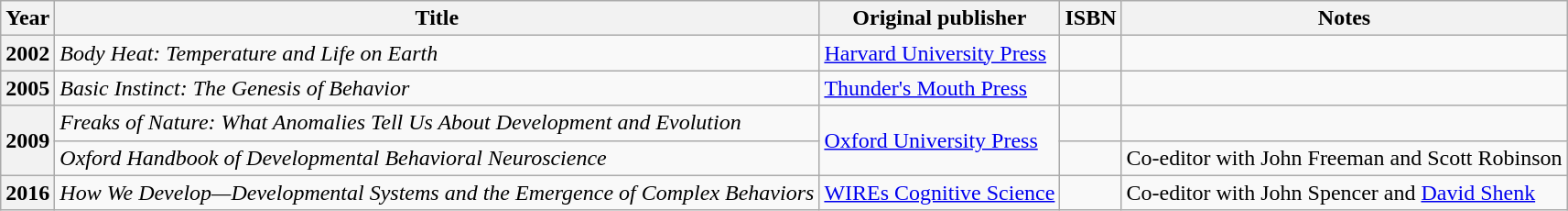<table class="wikitable plainrowheaders sortable">
<tr>
<th scope="col">Year</th>
<th scope="col">Title</th>
<th scope="col">Original publisher</th>
<th scope="col">ISBN</th>
<th scope="col" class="unsortable">Notes</th>
</tr>
<tr>
<th scope="row">2002</th>
<td><em>Body Heat: Temperature and Life on Earth</em></td>
<td><a href='#'>Harvard University Press</a></td>
<td></td>
<td></td>
</tr>
<tr>
<th scope="row">2005</th>
<td><em>Basic Instinct: The Genesis of Behavior</em></td>
<td><a href='#'>Thunder's Mouth Press</a></td>
<td></td>
<td></td>
</tr>
<tr>
<th scope="row" rowspan="2">2009</th>
<td><em>Freaks of Nature: What Anomalies Tell Us About Development and Evolution</em></td>
<td rowspan="2"><a href='#'>Oxford University Press</a></td>
<td></td>
<td></td>
</tr>
<tr>
<td><em>Oxford Handbook of Developmental Behavioral Neuroscience</em></td>
<td></td>
<td>Co-editor with John Freeman and Scott Robinson</td>
</tr>
<tr>
<th scope="row">2016</th>
<td><em>How We Develop—Developmental Systems and the Emergence of Complex Behaviors</em></td>
<td><a href='#'>WIREs Cognitive Science</a></td>
<td></td>
<td>Co-editor with John Spencer and <a href='#'>David Shenk</a></td>
</tr>
</table>
